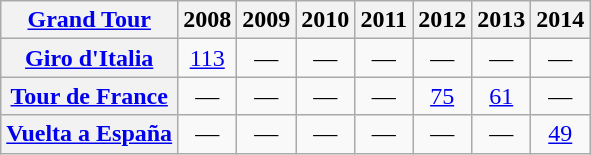<table class="wikitable plainrowheaders">
<tr>
<th scope="col"><a href='#'>Grand Tour</a></th>
<th scope="col">2008</th>
<th scope="col">2009</th>
<th scope="col">2010</th>
<th scope="col">2011</th>
<th scope="col">2012</th>
<th scope="col">2013</th>
<th scope="col">2014</th>
</tr>
<tr style="text-align:center;">
<th scope="row"> <a href='#'>Giro d'Italia</a></th>
<td><a href='#'>113</a></td>
<td>—</td>
<td>—</td>
<td>—</td>
<td>—</td>
<td>—</td>
<td>—</td>
</tr>
<tr style="text-align:center;">
<th scope="row"> <a href='#'>Tour de France</a></th>
<td>—</td>
<td>—</td>
<td>—</td>
<td>—</td>
<td><a href='#'>75</a></td>
<td><a href='#'>61</a></td>
<td>—</td>
</tr>
<tr style="text-align:center;">
<th scope="row"> <a href='#'>Vuelta a España</a></th>
<td>—</td>
<td>—</td>
<td>—</td>
<td>—</td>
<td>—</td>
<td>—</td>
<td><a href='#'>49</a></td>
</tr>
</table>
